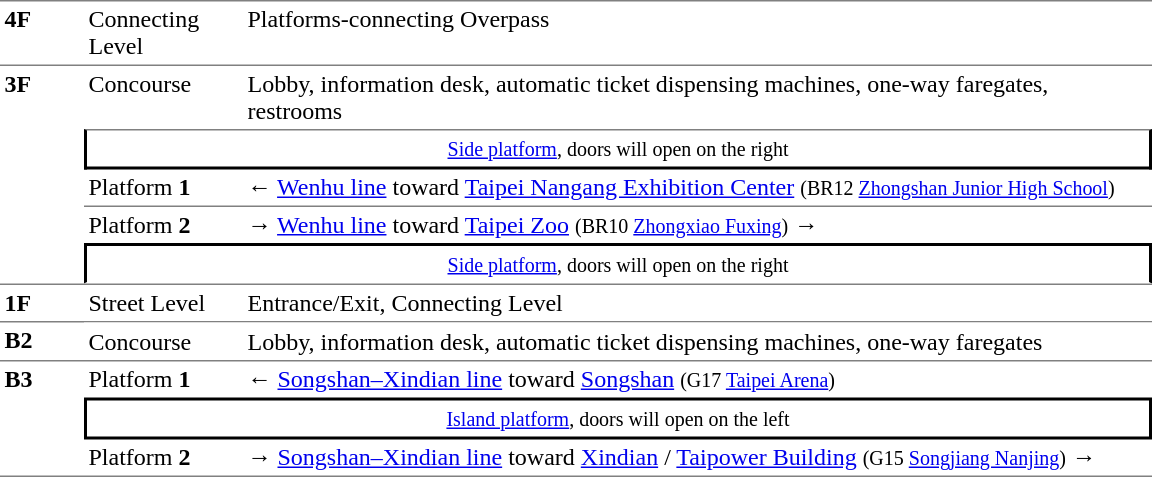<table border=0 cellspacing=0 cellpadding=3>
<tr>
<td style="border-bottom:solid 1px gray;border-top:solid 1px gray;" width=50 valign=top><strong>4F</strong></td>
<td style="border-top:solid 1px gray;border-bottom:solid 1px gray;" width=100 valign=top>Connecting Level</td>
<td style="border-top:solid 1px gray;border-bottom:solid 1px gray;" width=600 valign=top>Platforms-connecting Overpass</td>
</tr>
<tr>
<td width=50 rowspan=6 valign=top><strong>3F</strong></td>
<td rowspan=2 valign=top>Concourse</td>
</tr>
<tr>
<td>Lobby, information desk, automatic ticket dispensing machines, one-way faregates, restrooms</td>
</tr>
<tr>
<td style="border-right:solid 2px black;border-left:solid 2px black;border-bottom:solid 2px black;border-top:solid 1px gray;text-align:center;" colspan=2><small><a href='#'>Side platform</a>, doors will open on the right</small></td>
</tr>
<tr>
<td style="border-bottom:solid 1px gray;" width=100>Platform <span><strong>1</strong></span></td>
<td style="border-bottom:solid 1px gray;" width=520>←  <a href='#'>Wenhu line</a> toward <a href='#'>Taipei Nangang Exhibition Center</a> <small>(BR12 <a href='#'>Zhongshan Junior High School</a>)</small></td>
</tr>
<tr>
<td>Platform <span><strong>2</strong></span></td>
<td><span>→</span>  <a href='#'>Wenhu line</a> toward <a href='#'>Taipei Zoo</a> <small>(BR10 <a href='#'>Zhongxiao Fuxing</a>)</small> →</td>
</tr>
<tr>
<td style="border-top:solid 2px black;border-right:solid 2px black;border-left:solid 2px black;border-bottom:solid 1px white;text-align:center;" colspan=2><small><a href='#'>Side platform</a>, doors will open on the right</small></td>
</tr>
<tr>
<td style="border-bottom:solid 1px gray;border-top:solid 1px gray;" width=50 valign=top><strong>1F</strong></td>
<td style="border-top:solid 1px gray;border-bottom:solid 1px gray;" width=100 valign=top>Street Level</td>
<td style="border-top:solid 1px gray;border-bottom:solid 1px gray;" width=600 valign=top>Entrance/Exit, Connecting Level</td>
</tr>
<tr>
<td style="border-bottom:solid 1px gray;border-top:solid 0px grey;" width=50 valign=top><strong>B2</strong></td>
<td style="border-top:solid 1px white;border-bottom:solid 1px gray;" width=100 valign=top>Concourse</td>
<td style="border-top:solid 1px white;border-bottom:solid 1px gray;" width=600 valign=top>Lobby, information desk, automatic ticket dispensing machines, one-way faregates</td>
</tr>
<tr>
<td style="border-bottom:solid 1px gray;" rowspan=3 valign=top><strong>B3</strong></td>
<td>Platform <span><strong>1</strong></span></td>
<td>←  <a href='#'>Songshan–Xindian line</a> toward <a href='#'>Songshan</a> <small>(G17 <a href='#'>Taipei Arena</a>)</small></td>
</tr>
<tr>
<td style="border-top:solid 2px black;border-right:solid 2px black;border-left:solid 2px black;border-bottom:solid 2px black;text-align:center;" colspan=2><small><a href='#'>Island platform</a>, doors will open on the left</small></td>
</tr>
<tr>
<td style="border-bottom:solid 1px gray;">Platform <span><strong>2</strong></span></td>
<td style="border-bottom:solid 1px gray;"><span>→</span>  <a href='#'>Songshan–Xindian line</a> toward <a href='#'>Xindian</a> / <a href='#'>Taipower Building</a> <small>(G15 <a href='#'>Songjiang Nanjing</a>)</small> →</td>
</tr>
</table>
